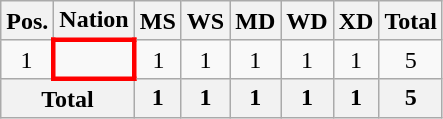<table class="wikitable" style="text-align:center">
<tr>
<th>Pos.</th>
<th>Nation</th>
<th>MS</th>
<th>WS</th>
<th>MD</th>
<th>WD</th>
<th>XD</th>
<th>Total</th>
</tr>
<tr>
<td>1</td>
<td align="left" style="border: 3px solid red"><strong></strong></td>
<td>1</td>
<td>1</td>
<td>1</td>
<td>1</td>
<td>1</td>
<td>5</td>
</tr>
<tr>
<th colspan="2">Total</th>
<th>1</th>
<th>1</th>
<th>1</th>
<th>1</th>
<th>1</th>
<th>5</th>
</tr>
</table>
